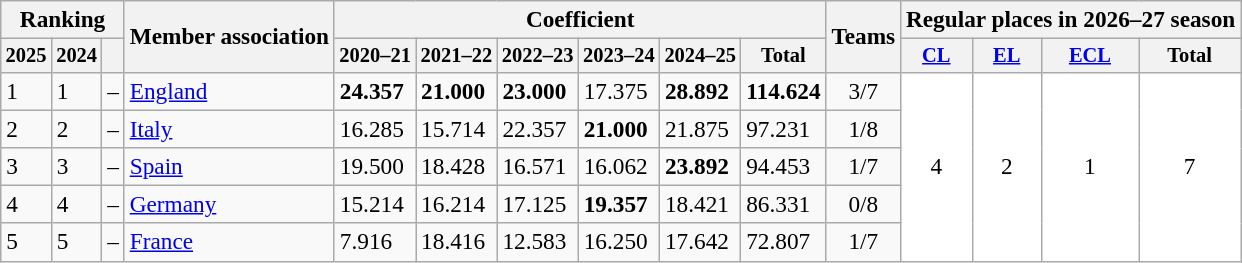<table class="wikitable sortable" style="font-size: 97%">
<tr>
<th colspan="3">Ranking</th>
<th rowspan="2">Member association<br></th>
<th colspan="6">Coefficient</th>
<th rowspan="2">Teams</th>
<th colspan="4">Regular places in 2026–27 season</th>
</tr>
<tr style="font-size:88%">
<th>2025</th>
<th>2024</th>
<th data-sort-type="number"></th>
<th>2020–21</th>
<th>2021–22</th>
<th>2022–23</th>
<th>2023–24</th>
<th>2024–25</th>
<th>Total</th>
<th><a href='#'>CL</a></th>
<th><a href='#'>EL</a></th>
<th><a href='#'>ECL</a></th>
<th>Total</th>
</tr>
<tr>
<td>1</td>
<td>1</td>
<td> –</td>
<td> <a href='#'>England</a> </td>
<td><strong>24.357</strong></td>
<td><strong>21.000</strong></td>
<td><strong>23.000</strong></td>
<td>17.375</td>
<td><strong>28.892</strong></td>
<td><strong>114.624</strong></td>
<td align="center">3/7</td>
<td rowspan="5" align="center" bgcolor="#FFFFFF">4</td>
<td rowspan="5" align="center" bgcolor="#FFFFFF">2</td>
<td rowspan="5" align="center" bgcolor="#FFFFFF">1</td>
<td rowspan="5" align="center" bgcolor="#FFFFFF">7</td>
</tr>
<tr>
<td>2</td>
<td>2</td>
<td> –</td>
<td> <a href='#'>Italy</a> </td>
<td>16.285</td>
<td>15.714</td>
<td>22.357</td>
<td><strong>21.000</strong></td>
<td>21.875</td>
<td>97.231</td>
<td align="center">1/8</td>
</tr>
<tr>
<td>3</td>
<td>3</td>
<td> –</td>
<td> <a href='#'>Spain</a> </td>
<td>19.500</td>
<td>18.428</td>
<td>16.571</td>
<td>16.062</td>
<td><strong>23.892</strong></td>
<td>94.453</td>
<td align="center">1/7</td>
</tr>
<tr>
<td>4</td>
<td>4</td>
<td> –</td>
<td> <a href='#'>Germany</a> </td>
<td>15.214</td>
<td>16.214</td>
<td>17.125</td>
<td><strong>19.357</strong></td>
<td>18.421</td>
<td>86.331</td>
<td align="center">0/8</td>
</tr>
<tr>
<td>5</td>
<td>5</td>
<td> –</td>
<td> <a href='#'>France</a> </td>
<td>7.916</td>
<td>18.416</td>
<td>12.583</td>
<td>16.250</td>
<td>17.642</td>
<td>72.807</td>
<td align="center">1/7</td>
</tr>
</table>
